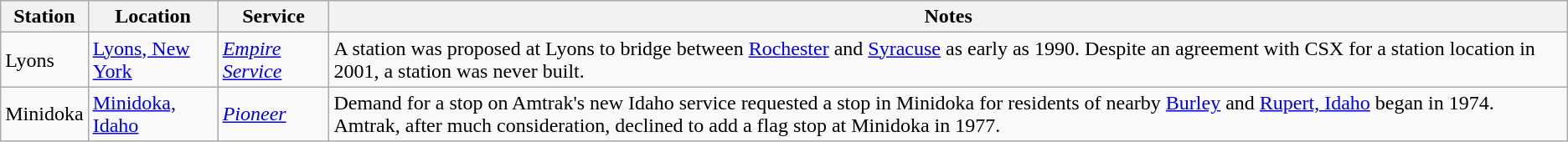<table class="wikitable">
<tr>
<th>Station</th>
<th>Location</th>
<th>Service</th>
<th>Notes</th>
</tr>
<tr>
<td>Lyons</td>
<td><a href='#'>Lyons, New York</a></td>
<td><em><a href='#'>Empire Service</a></em></td>
<td>A station was proposed at Lyons to bridge between <a href='#'>Rochester</a> and <a href='#'>Syracuse</a> as early as 1990. Despite an agreement with CSX for a station location in 2001, a station was never built.</td>
</tr>
<tr>
<td>Minidoka</td>
<td><a href='#'>Minidoka, Idaho</a></td>
<td><em><a href='#'>Pioneer</a></em></td>
<td>Demand for a stop on Amtrak's new Idaho service requested a stop in Minidoka for residents of nearby <a href='#'>Burley</a> and <a href='#'>Rupert, Idaho</a> began in 1974. Amtrak, after much consideration, declined to add a flag stop at Minidoka in 1977.</td>
</tr>
</table>
